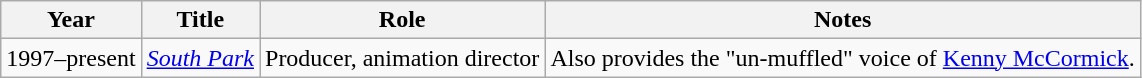<table class="wikitable sortable">
<tr>
<th>Year</th>
<th>Title</th>
<th>Role</th>
<th>Notes</th>
</tr>
<tr>
<td>1997–present</td>
<td><em><a href='#'>South Park</a></em></td>
<td>Producer, animation director</td>
<td>Also provides the "un-muffled" voice of <a href='#'>Kenny McCormick</a>.</td>
</tr>
</table>
